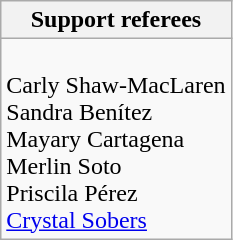<table class="wikitable">
<tr>
<th colspan=2>Support referees</th>
</tr>
<tr>
<td><br> Carly Shaw-MacLaren<br>
 Sandra Benítez<br>
 Mayary Cartagena<br>
 Merlin Soto<br>
 Priscila Pérez<br>
 <a href='#'>Crystal Sobers</a><br></td>
</tr>
</table>
